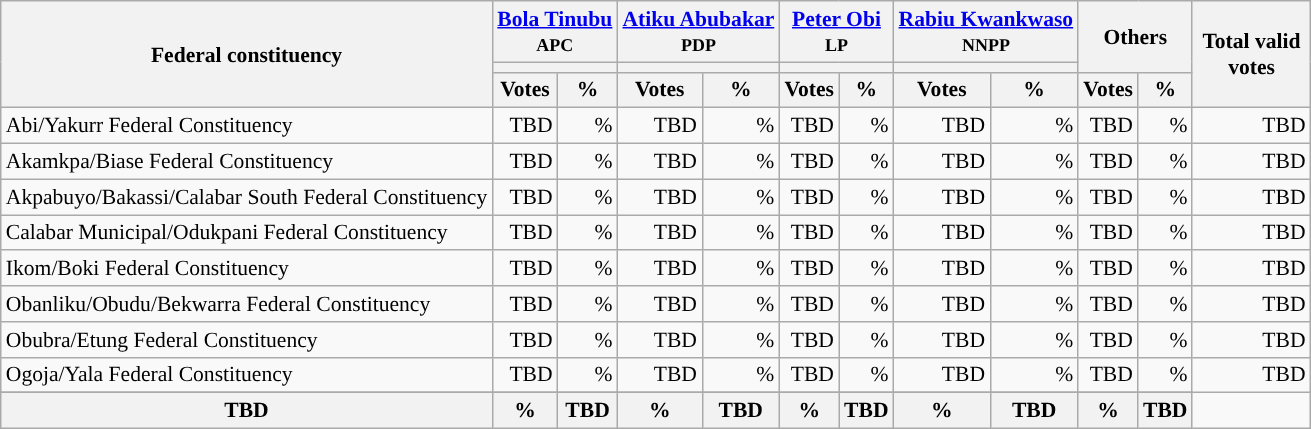<table class="wikitable sortable" style="text-align:right; font-size:90%">
<tr>
<th rowspan="3" style="max-width:7.5em;">Federal constituency</th>
<th colspan="2"><a href='#'>Bola Tinubu</a><br><small>APC</small></th>
<th colspan="2"><a href='#'>Atiku Abubakar</a><br><small>PDP</small></th>
<th colspan="2"><a href='#'>Peter Obi</a><br><small>LP</small></th>
<th colspan="2"><a href='#'>Rabiu Kwankwaso</a><br><small>NNPP</small></th>
<th colspan="2" rowspan="2">Others</th>
<th rowspan="3" style="max-width:5em;">Total valid votes</th>
</tr>
<tr>
<th colspan=2 style="background-color:"></th>
<th colspan=2 style="background-color:"></th>
<th colspan=2 style="background-color:"></th>
<th colspan=2 style="background-color:"></th>
</tr>
<tr>
<th>Votes</th>
<th>%</th>
<th>Votes</th>
<th>%</th>
<th>Votes</th>
<th>%</th>
<th>Votes</th>
<th>%</th>
<th>Votes</th>
<th>%</th>
</tr>
<tr style="background-color:#">
<td style="text-align:left;">Abi/Yakurr Federal Constituency</td>
<td>TBD</td>
<td>%</td>
<td>TBD</td>
<td>%</td>
<td>TBD</td>
<td>%</td>
<td>TBD</td>
<td>%</td>
<td>TBD</td>
<td>%</td>
<td>TBD</td>
</tr>
<tr style="background-color:#">
<td style="text-align:left;">Akamkpa/Biase Federal Constituency</td>
<td>TBD</td>
<td>%</td>
<td>TBD</td>
<td>%</td>
<td>TBD</td>
<td>%</td>
<td>TBD</td>
<td>%</td>
<td>TBD</td>
<td>%</td>
<td>TBD</td>
</tr>
<tr style="background-color:#">
<td style="text-align:left;">Akpabuyo/Bakassi/Calabar South Federal Constituency</td>
<td>TBD</td>
<td>%</td>
<td>TBD</td>
<td>%</td>
<td>TBD</td>
<td>%</td>
<td>TBD</td>
<td>%</td>
<td>TBD</td>
<td>%</td>
<td>TBD</td>
</tr>
<tr style="background-color:#">
<td style="text-align:left;">Calabar Municipal/Odukpani Federal Constituency</td>
<td>TBD</td>
<td>%</td>
<td>TBD</td>
<td>%</td>
<td>TBD</td>
<td>%</td>
<td>TBD</td>
<td>%</td>
<td>TBD</td>
<td>%</td>
<td>TBD</td>
</tr>
<tr style="background-color:#">
<td style="text-align:left;">Ikom/Boki Federal Constituency</td>
<td>TBD</td>
<td>%</td>
<td>TBD</td>
<td>%</td>
<td>TBD</td>
<td>%</td>
<td>TBD</td>
<td>%</td>
<td>TBD</td>
<td>%</td>
<td>TBD</td>
</tr>
<tr style="background-color:#">
<td style="text-align:left;">Obanliku/Obudu/Bekwarra Federal Constituency</td>
<td>TBD</td>
<td>%</td>
<td>TBD</td>
<td>%</td>
<td>TBD</td>
<td>%</td>
<td>TBD</td>
<td>%</td>
<td>TBD</td>
<td>%</td>
<td>TBD</td>
</tr>
<tr style="background-color:#">
<td style="text-align:left;">Obubra/Etung Federal Constituency</td>
<td>TBD</td>
<td>%</td>
<td>TBD</td>
<td>%</td>
<td>TBD</td>
<td>%</td>
<td>TBD</td>
<td>%</td>
<td>TBD</td>
<td>%</td>
<td>TBD</td>
</tr>
<tr style="background-color:#">
<td style="text-align:left;">Ogoja/Yala Federal Constituency</td>
<td>TBD</td>
<td>%</td>
<td>TBD</td>
<td>%</td>
<td>TBD</td>
<td>%</td>
<td>TBD</td>
<td>%</td>
<td>TBD</td>
<td>%</td>
<td>TBD</td>
</tr>
<tr>
</tr>
<tr>
<th>TBD</th>
<th>%</th>
<th>TBD</th>
<th>%</th>
<th>TBD</th>
<th>%</th>
<th>TBD</th>
<th>%</th>
<th>TBD</th>
<th>%</th>
<th>TBD</th>
</tr>
</table>
